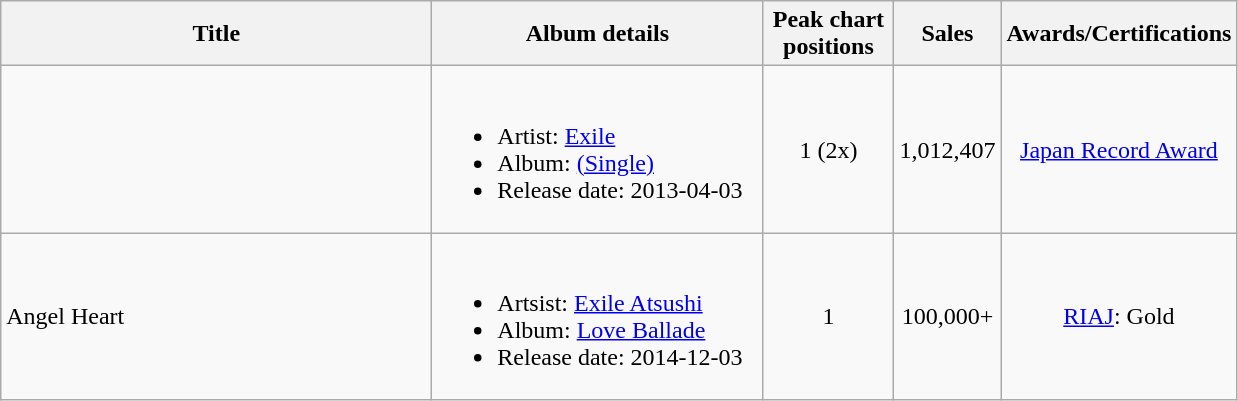<table class="wikitable">
<tr>
<th>Title</th>
<th>Album details</th>
<th>Peak chart positions</th>
<th>Sales</th>
<th>Awards/Certifications</th>
</tr>
<tr>
<td style="width: 210pt;"></td>
<td style="width: 160pt;"><br><ul><li>Artist: <a href='#'>Exile</a></li><li>Album: <a href='#'>(Single)</a></li><li>Release date: 2013-04-03</li></ul></td>
<td style="width: 60pt;" align="center">1 (2x)</td>
<td style="width: 100t;" align="center">1,012,407</td>
<td align="center"><a href='#'>Japan Record Award</a></td>
</tr>
<tr>
<td>Angel Heart</td>
<td><br><ul><li>Artsist: <a href='#'>Exile Atsushi</a></li><li>Album: <a href='#'>Love Ballade</a></li><li>Release date: 2014-12-03</li></ul></td>
<td align="center">1</td>
<td align="center">100,000+</td>
<td align="center"><a href='#'>RIAJ</a>: Gold</td>
</tr>
</table>
